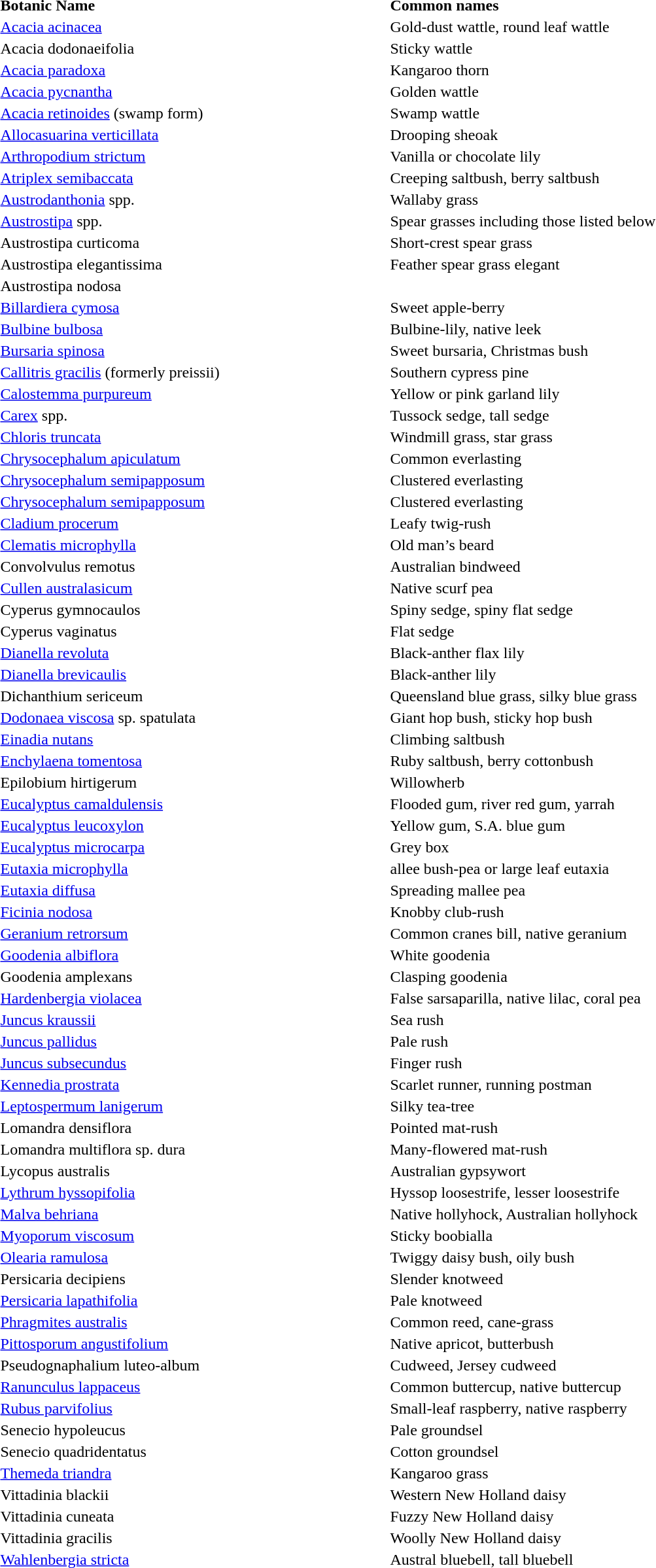<table style="width: 70%; height: 25px" border="0">
<tr>
<td><strong>Botanic Name</strong></td>
<td><strong>Common names</strong></td>
</tr>
<tr style="height: 20px;">
<td><a href='#'>Acacia acinacea</a></td>
<td>Gold-dust wattle, round leaf wattle</td>
</tr>
<tr style="height: 20px;">
<td>Acacia dodonaeifolia</td>
<td>Sticky wattle</td>
</tr>
<tr style="height: 20px;">
<td><a href='#'>Acacia paradoxa</a></td>
<td>Kangaroo thorn</td>
</tr>
<tr style="height: 20px;">
<td><a href='#'>Acacia pycnantha</a></td>
<td>Golden wattle</td>
</tr>
<tr style="height: 20px;">
<td><a href='#'>Acacia retinoides</a> (swamp form)</td>
<td>Swamp wattle</td>
</tr>
<tr style="height: 20px;">
<td><a href='#'>Allocasuarina verticillata</a></td>
<td>Drooping sheoak</td>
</tr>
<tr style="height: 20px;">
<td><a href='#'>Arthropodium strictum</a></td>
<td>Vanilla or chocolate lily</td>
</tr>
<tr style="height: 20px;">
<td><a href='#'>Atriplex semibaccata</a></td>
<td>Creeping saltbush, berry saltbush</td>
<td></td>
</tr>
<tr style="height: 20px;">
<td><a href='#'>Austrodanthonia</a> spp.</td>
<td>Wallaby grass</td>
<td></td>
</tr>
<tr style="height: 20px;">
<td><a href='#'>Austrostipa</a> spp.</td>
<td>Spear grasses including those listed below</td>
</tr>
<tr style="height: 20px;">
<td>Austrostipa curticoma</td>
<td>Short-crest spear grass</td>
</tr>
<tr style="height: 20px;">
<td>Austrostipa elegantissima</td>
<td>Feather spear grass elegant</td>
</tr>
<tr style="height: 20px;">
<td>Austrostipa nodosa</td>
<td></td>
</tr>
<tr style="height: 20px;">
<td><a href='#'>Billardiera cymosa</a></td>
<td>Sweet apple-berry</td>
</tr>
<tr style="height: 20px;">
<td><a href='#'>Bulbine bulbosa</a></td>
<td>Bulbine-lily, native leek</td>
</tr>
<tr style="height: 20px;">
<td><a href='#'>Bursaria spinosa</a></td>
<td>Sweet bursaria, Christmas bush</td>
</tr>
<tr style="height: 20px;">
<td><a href='#'>Callitris gracilis</a> (formerly preissii)</td>
<td>Southern cypress pine</td>
</tr>
<tr style="height: 20px;">
<td><a href='#'>Calostemma purpureum</a></td>
<td>Yellow or pink garland lily</td>
</tr>
<tr style="height: 20px;">
<td><a href='#'>Carex</a> spp.</td>
<td>Tussock sedge, tall sedge</td>
</tr>
<tr style="height: 20px;">
<td><a href='#'>Chloris truncata</a></td>
<td>Windmill grass, star grass</td>
</tr>
<tr style="height: 20px;">
<td><a href='#'>Chrysocephalum apiculatum</a></td>
<td>Common everlasting</td>
</tr>
<tr style="height: 20px;">
<td><a href='#'>Chrysocephalum semipapposum</a></td>
<td>Clustered everlasting</td>
</tr>
<tr style="height: 20px;"|>
<td><a href='#'>Chrysocephalum semipapposum</a></td>
<td>Clustered everlasting</td>
</tr>
<tr style="height: 20px;">
<td><a href='#'>Cladium procerum</a></td>
<td>Leafy twig-rush</td>
</tr>
<tr style="height: 20px;">
<td><a href='#'>Clematis microphylla</a></td>
<td>Old man’s beard</td>
</tr>
<tr style="height: 20px;">
<td>Convolvulus remotus</td>
<td>Australian bindweed</td>
</tr>
<tr style="height: 20px;">
<td><a href='#'>Cullen australasicum</a></td>
<td>Native scurf pea</td>
</tr>
<tr style="height: 20px;">
<td>Cyperus gymnocaulos</td>
<td>Spiny sedge, spiny flat sedge</td>
</tr>
<tr style="height: 20px;">
<td>Cyperus vaginatus</td>
<td>Flat sedge</td>
</tr>
<tr style="height: 20px;">
<td><a href='#'>Dianella revoluta</a></td>
<td>Black-anther flax lily</td>
</tr>
<tr style="height: 20px;">
<td><a href='#'>Dianella brevicaulis</a></td>
<td>Black-anther lily</td>
</tr>
<tr style="height: 20px;">
<td>Dichanthium sericeum</td>
<td>Queensland blue grass, silky blue grass</td>
</tr>
<tr style="height: 20px;">
<td><a href='#'>Dodonaea viscosa</a> sp. spatulata</td>
<td>Giant hop bush, sticky hop bush</td>
</tr>
<tr style="height: 20px;">
<td><a href='#'>Einadia nutans</a></td>
<td>Climbing saltbush</td>
</tr>
<tr style="height: 20px;">
<td><a href='#'>Enchylaena tomentosa</a></td>
<td>Ruby saltbush, berry cottonbush</td>
</tr>
<tr style="height: 20px;">
<td>Epilobium hirtigerum</td>
<td>Willowherb</td>
</tr>
<tr style="height: 20px;">
<td><a href='#'>Eucalyptus camaldulensis</a></td>
<td>Flooded gum, river red gum, yarrah</td>
</tr>
<tr style="height: 20px;">
<td><a href='#'>Eucalyptus leucoxylon</a></td>
<td>Yellow gum, S.A. blue gum</td>
</tr>
<tr style="height: 20px;">
<td><a href='#'>Eucalyptus microcarpa</a></td>
<td>Grey box</td>
</tr>
<tr style="height: 20px;">
<td><a href='#'>Eutaxia microphylla</a></td>
<td>allee bush-pea or large leaf eutaxia</td>
</tr>
<tr style="height: 20px;">
<td><a href='#'>Eutaxia diffusa</a></td>
<td>Spreading mallee pea</td>
</tr>
<tr style="height: 20px;">
<td><a href='#'>Ficinia nodosa</a></td>
<td>Knobby club-rush</td>
</tr>
<tr style="height: 20px;">
<td><a href='#'>Geranium retrorsum</a></td>
<td>Common cranes bill, native geranium</td>
</tr>
<tr style="height: 20px;">
<td><a href='#'>Goodenia albiflora</a></td>
<td>White goodenia</td>
</tr>
<tr style="height: 20px;">
<td>Goodenia amplexans</td>
<td>Clasping goodenia</td>
</tr>
<tr style="height: 20px;">
<td><a href='#'>Hardenbergia violacea</a></td>
<td>False sarsaparilla, native lilac, coral pea</td>
</tr>
<tr style="height: 20px;">
<td><a href='#'>Juncus kraussii</a></td>
<td>Sea rush</td>
</tr>
<tr style="height: 20px;">
<td><a href='#'>Juncus pallidus</a></td>
<td>Pale rush</td>
</tr>
<tr style="height: 20px;">
<td><a href='#'>Juncus subsecundus</a></td>
<td>Finger rush</td>
</tr>
<tr style="height: 20px;">
<td><a href='#'>Kennedia prostrata</a></td>
<td>Scarlet runner, running postman</td>
</tr>
<tr style="height: 20px;">
<td><a href='#'>Leptospermum lanigerum</a></td>
<td>Silky tea-tree</td>
</tr>
<tr style="height: 20px;">
<td>Lomandra densiflora</td>
<td>Pointed mat-rush</td>
</tr>
<tr style="height: 20px;">
<td>Lomandra multiflora sp. dura</td>
<td>Many-flowered mat-rush</td>
</tr>
<tr style="height: 20px;">
<td>Lycopus australis</td>
<td>Australian gypsywort</td>
</tr>
<tr style="height: 20px;">
<td><a href='#'>Lythrum hyssopifolia</a></td>
<td>Hyssop loosestrife, lesser loosestrife</td>
</tr>
<tr style="height: 20px;">
<td><a href='#'>Malva behriana</a></td>
<td>Native hollyhock, Australian hollyhock</td>
</tr>
<tr style="height: 20px;">
<td><a href='#'>Myoporum viscosum</a></td>
<td>Sticky boobialla</td>
</tr>
<tr style="height: 20px;">
<td><a href='#'>Olearia ramulosa</a></td>
<td>Twiggy daisy bush, oily bush</td>
</tr>
<tr style="height: 20px;">
<td>Persicaria decipiens</td>
<td>Slender knotweed</td>
</tr>
<tr style="height: 20px;">
<td><a href='#'>Persicaria lapathifolia</a></td>
<td>Pale knotweed</td>
</tr>
<tr style="height: 20px;">
<td><a href='#'>Phragmites australis</a></td>
<td>Common reed, cane-grass</td>
</tr>
<tr style="height: 20px;">
<td><a href='#'>Pittosporum angustifolium</a></td>
<td>Native apricot, butterbush</td>
</tr>
<tr style="height: 20px;">
<td>Pseudognaphalium luteo-album</td>
<td>Cudweed, Jersey cudweed</td>
</tr>
<tr style="height: 20px;">
<td><a href='#'>Ranunculus lappaceus</a></td>
<td>Common buttercup, native buttercup</td>
</tr>
<tr style="height: 20px;">
<td><a href='#'>Rubus parvifolius</a></td>
<td>Small-leaf raspberry, native raspberry</td>
</tr>
<tr style="height: 20px;">
<td>Senecio  hypoleucus</td>
<td>Pale groundsel</td>
</tr>
<tr style="height: 20px;">
<td>Senecio quadridentatus</td>
<td>Cotton groundsel</td>
</tr>
<tr style="height: 20px;">
<td><a href='#'>Themeda triandra</a></td>
<td>Kangaroo grass</td>
</tr>
<tr style="height: 20px;">
<td>Vittadinia blackii</td>
<td>Western New Holland daisy</td>
</tr>
<tr style="height: 20px;">
<td>Vittadinia cuneata</td>
<td>Fuzzy New Holland daisy</td>
</tr>
<tr style="height: 20px;">
<td>Vittadinia gracilis</td>
<td>Woolly New Holland daisy</td>
</tr>
<tr style="height: 20px;">
<td><a href='#'>Wahlenbergia stricta</a></td>
<td>Austral bluebell, tall bluebell</td>
</tr>
<tr style="height: 20px;">
</tr>
</table>
